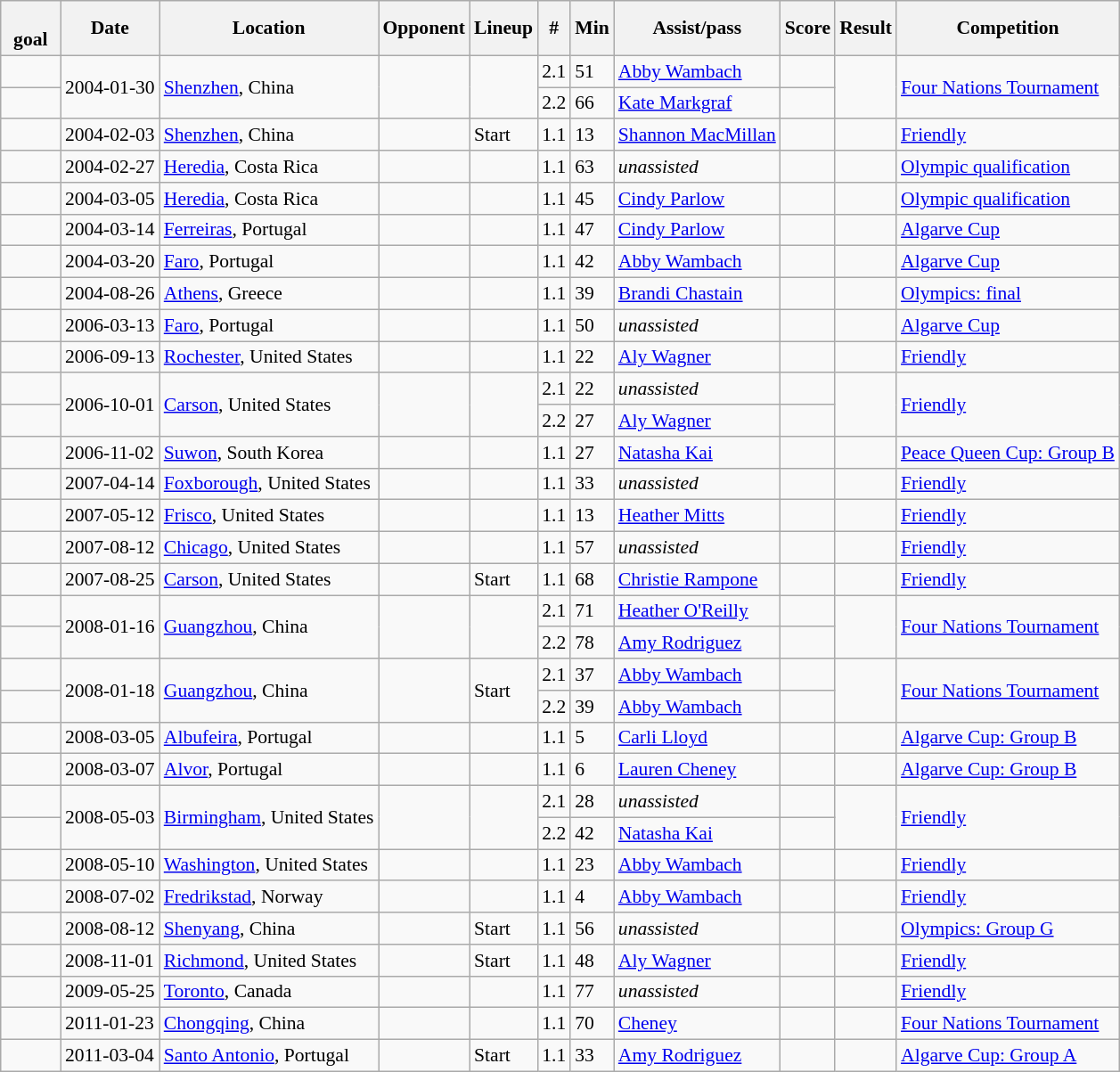<table class="wikitable collapsible sortable" style="font-size:90%">
<tr>
<th data-sort-type=number width=38px><br>goal</th>
<th>Date</th>
<th>Location</th>
<th>Opponent</th>
<th data-sort-type=number>Lineup</th>
<th data-sort-type=number>#</th>
<th data-sort-type=number>Min</th>
<th>Assist/pass</th>
<th data-sort-type=number>Score</th>
<th data-sort-type=number>Result</th>
<th width=160px>Competition</th>
</tr>
<tr>
<td></td>
<td rowspan=2>2004-01-30</td>
<td rowspan=2><a href='#'>Shenzhen</a>, China</td>
<td rowspan=2></td>
<td rowspan=2></td>
<td>2.1</td>
<td>51</td>
<td><a href='#'>Abby Wambach</a></td>
<td></td>
<td rowspan=2></td>
<td rowspan=2 ><a href='#'>Four Nations Tournament</a></td>
</tr>
<tr>
<td></td>
<td>2.2</td>
<td>66</td>
<td><a href='#'>Kate Markgraf</a></td>
<td></td>
</tr>
<tr>
<td></td>
<td>2004-02-03</td>
<td><a href='#'>Shenzhen</a>, China</td>
<td></td>
<td>Start</td>
<td>1.1</td>
<td>13</td>
<td><a href='#'>Shannon MacMillan</a></td>
<td></td>
<td></td>
<td><a href='#'>Friendly</a></td>
</tr>
<tr>
<td></td>
<td>2004-02-27</td>
<td><a href='#'>Heredia</a>, Costa Rica</td>
<td></td>
<td></td>
<td>1.1</td>
<td>63</td>
<td><em>unassisted</em></td>
<td></td>
<td></td>
<td><a href='#'>Olympic qualification</a></td>
</tr>
<tr>
<td></td>
<td>2004-03-05</td>
<td><a href='#'>Heredia</a>, Costa Rica</td>
<td></td>
<td></td>
<td>1.1</td>
<td>45</td>
<td><a href='#'>Cindy Parlow</a></td>
<td></td>
<td></td>
<td><a href='#'>Olympic qualification</a></td>
</tr>
<tr>
<td></td>
<td>2004-03-14</td>
<td><a href='#'>Ferreiras</a>, Portugal</td>
<td></td>
<td></td>
<td>1.1</td>
<td>47</td>
<td><a href='#'>Cindy Parlow</a></td>
<td></td>
<td></td>
<td><a href='#'>Algarve Cup</a></td>
</tr>
<tr>
<td></td>
<td>2004-03-20</td>
<td><a href='#'>Faro</a>, Portugal</td>
<td></td>
<td></td>
<td>1.1</td>
<td>42</td>
<td><a href='#'>Abby Wambach</a></td>
<td></td>
<td></td>
<td><a href='#'>Algarve Cup</a></td>
</tr>
<tr>
<td></td>
<td>2004-08-26</td>
<td><a href='#'>Athens</a>, Greece</td>
<td></td>
<td></td>
<td>1.1</td>
<td>39</td>
<td><a href='#'>Brandi Chastain</a></td>
<td></td>
<td></td>
<td><a href='#'>Olympics: final</a></td>
</tr>
<tr>
<td></td>
<td>2006-03-13</td>
<td><a href='#'>Faro</a>, Portugal</td>
<td></td>
<td></td>
<td>1.1</td>
<td>50</td>
<td><em>unassisted</em></td>
<td></td>
<td></td>
<td><a href='#'>Algarve Cup</a></td>
</tr>
<tr>
<td></td>
<td>2006-09-13</td>
<td><a href='#'>Rochester</a>, United States</td>
<td></td>
<td></td>
<td>1.1</td>
<td>22</td>
<td><a href='#'>Aly Wagner</a></td>
<td></td>
<td></td>
<td><a href='#'>Friendly</a></td>
</tr>
<tr>
<td></td>
<td rowspan=2>2006-10-01</td>
<td rowspan=2><a href='#'>Carson</a>, United States</td>
<td rowspan=2></td>
<td rowspan=2></td>
<td>2.1</td>
<td>22</td>
<td><em>unassisted</em></td>
<td></td>
<td rowspan=2></td>
<td rowspan=2 ><a href='#'>Friendly</a></td>
</tr>
<tr>
<td></td>
<td>2.2</td>
<td>27</td>
<td><a href='#'>Aly Wagner</a></td>
<td></td>
</tr>
<tr>
<td></td>
<td>2006-11-02</td>
<td><a href='#'>Suwon</a>, South Korea</td>
<td></td>
<td></td>
<td>1.1</td>
<td>27</td>
<td><a href='#'>Natasha Kai</a></td>
<td></td>
<td></td>
<td><a href='#'>Peace Queen Cup: Group B</a></td>
</tr>
<tr>
<td></td>
<td>2007-04-14</td>
<td><a href='#'>Foxborough</a>, United States</td>
<td></td>
<td></td>
<td>1.1</td>
<td>33</td>
<td><em>unassisted</em></td>
<td></td>
<td></td>
<td><a href='#'>Friendly</a></td>
</tr>
<tr>
<td></td>
<td>2007-05-12</td>
<td><a href='#'>Frisco</a>, United States</td>
<td></td>
<td></td>
<td>1.1</td>
<td>13</td>
<td><a href='#'>Heather Mitts</a></td>
<td></td>
<td></td>
<td><a href='#'>Friendly</a></td>
</tr>
<tr>
<td></td>
<td>2007-08-12</td>
<td><a href='#'>Chicago</a>, United States</td>
<td></td>
<td></td>
<td>1.1</td>
<td>57</td>
<td><em>unassisted</em></td>
<td></td>
<td></td>
<td><a href='#'>Friendly</a></td>
</tr>
<tr>
<td></td>
<td>2007-08-25</td>
<td><a href='#'>Carson</a>, United States</td>
<td></td>
<td>Start</td>
<td>1.1</td>
<td>68</td>
<td><a href='#'>Christie Rampone</a></td>
<td></td>
<td></td>
<td><a href='#'>Friendly</a></td>
</tr>
<tr>
<td></td>
<td rowspan=2>2008-01-16</td>
<td rowspan=2><a href='#'>Guangzhou</a>, China</td>
<td rowspan=2></td>
<td rowspan=2></td>
<td>2.1</td>
<td>71</td>
<td><a href='#'>Heather O'Reilly</a></td>
<td></td>
<td rowspan=2></td>
<td rowspan=2 ><a href='#'>Four Nations Tournament</a></td>
</tr>
<tr>
<td></td>
<td>2.2</td>
<td>78</td>
<td><a href='#'>Amy Rodriguez</a></td>
<td></td>
</tr>
<tr>
<td></td>
<td rowspan=2>2008-01-18</td>
<td rowspan=2><a href='#'>Guangzhou</a>, China</td>
<td rowspan=2></td>
<td rowspan=2>Start</td>
<td>2.1</td>
<td>37</td>
<td><a href='#'>Abby Wambach</a></td>
<td></td>
<td rowspan=2></td>
<td rowspan=2 ><a href='#'>Four Nations Tournament</a></td>
</tr>
<tr>
<td></td>
<td>2.2</td>
<td>39</td>
<td><a href='#'>Abby Wambach</a></td>
<td></td>
</tr>
<tr>
<td></td>
<td>2008-03-05</td>
<td><a href='#'>Albufeira</a>, Portugal</td>
<td></td>
<td></td>
<td>1.1</td>
<td>5</td>
<td><a href='#'>Carli Lloyd</a></td>
<td></td>
<td></td>
<td><a href='#'>Algarve Cup: Group B</a></td>
</tr>
<tr>
<td></td>
<td>2008-03-07</td>
<td><a href='#'>Alvor</a>, Portugal</td>
<td></td>
<td></td>
<td>1.1</td>
<td>6</td>
<td><a href='#'>Lauren Cheney</a></td>
<td></td>
<td></td>
<td><a href='#'>Algarve Cup: Group B</a></td>
</tr>
<tr>
<td></td>
<td rowspan=2>2008-05-03</td>
<td rowspan=2><a href='#'>Birmingham</a>, United States</td>
<td rowspan=2></td>
<td rowspan=2></td>
<td>2.1</td>
<td>28</td>
<td><em>unassisted</em></td>
<td></td>
<td rowspan=2></td>
<td rowspan=2 ><a href='#'>Friendly</a></td>
</tr>
<tr>
<td></td>
<td>2.2</td>
<td>42</td>
<td><a href='#'>Natasha Kai</a></td>
<td></td>
</tr>
<tr>
<td></td>
<td>2008-05-10</td>
<td><a href='#'>Washington</a>, United States</td>
<td></td>
<td></td>
<td>1.1</td>
<td>23</td>
<td><a href='#'>Abby Wambach</a></td>
<td></td>
<td></td>
<td><a href='#'>Friendly</a></td>
</tr>
<tr>
<td></td>
<td>2008-07-02</td>
<td><a href='#'>Fredrikstad</a>, Norway</td>
<td></td>
<td></td>
<td>1.1</td>
<td>4</td>
<td><a href='#'>Abby Wambach</a></td>
<td></td>
<td></td>
<td><a href='#'>Friendly</a></td>
</tr>
<tr>
<td></td>
<td>2008-08-12</td>
<td><a href='#'>Shenyang</a>, China</td>
<td></td>
<td>Start</td>
<td>1.1</td>
<td>56</td>
<td><em>unassisted</em></td>
<td></td>
<td></td>
<td><a href='#'>Olympics: Group G</a></td>
</tr>
<tr>
<td></td>
<td>2008-11-01</td>
<td><a href='#'>Richmond</a>, United States</td>
<td></td>
<td>Start</td>
<td>1.1</td>
<td>48</td>
<td><a href='#'>Aly Wagner</a></td>
<td></td>
<td></td>
<td><a href='#'>Friendly</a></td>
</tr>
<tr>
<td></td>
<td>2009-05-25</td>
<td><a href='#'>Toronto</a>, Canada</td>
<td></td>
<td></td>
<td>1.1</td>
<td>77</td>
<td><em>unassisted</em></td>
<td></td>
<td></td>
<td><a href='#'>Friendly</a></td>
</tr>
<tr>
<td></td>
<td>2011-01-23</td>
<td><a href='#'>Chongqing</a>, China</td>
<td></td>
<td></td>
<td>1.1</td>
<td>70</td>
<td><a href='#'>Cheney</a></td>
<td></td>
<td></td>
<td><a href='#'>Four Nations Tournament</a></td>
</tr>
<tr>
<td></td>
<td>2011-03-04</td>
<td><a href='#'>Santo Antonio</a>, Portugal</td>
<td></td>
<td>Start</td>
<td>1.1</td>
<td>33</td>
<td><a href='#'>Amy Rodriguez</a></td>
<td></td>
<td></td>
<td><a href='#'>Algarve Cup: Group A</a></td>
</tr>
</table>
